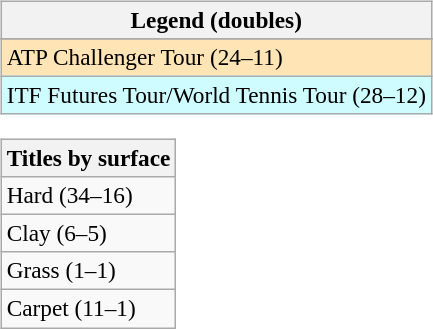<table>
<tr style="vertical-align:top">
<td><br><table class=wikitable style=font-size:97%>
<tr>
<th>Legend (doubles)</th>
</tr>
<tr style="background:#e5d1cb">
</tr>
<tr style="background:moccasin">
<td>ATP Challenger Tour (24–11)</td>
</tr>
<tr style="background:#cffcff">
<td>ITF Futures Tour/World Tennis Tour (28–12)</td>
</tr>
</table>
<table class=wikitable style=font-size:97%>
<tr>
<th>Titles by surface</th>
</tr>
<tr>
<td>Hard (34–16)</td>
</tr>
<tr>
<td>Clay (6–5)</td>
</tr>
<tr>
<td>Grass (1–1)</td>
</tr>
<tr>
<td>Carpet (11–1)</td>
</tr>
</table>
</td>
</tr>
</table>
